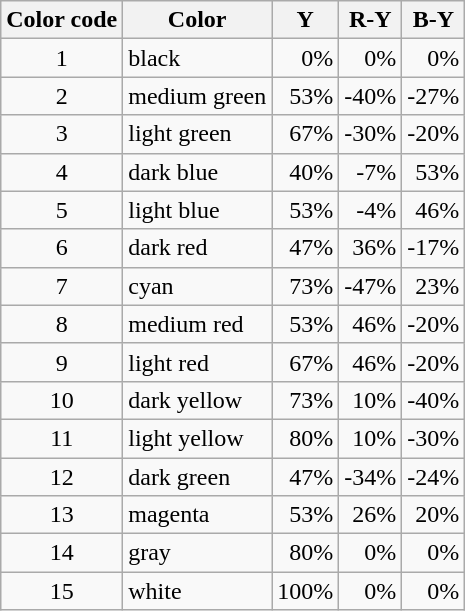<table class="wikitable">
<tr>
<th>Color code</th>
<th>Color</th>
<th>Y</th>
<th>R-Y</th>
<th>B-Y</th>
</tr>
<tr>
<td style="text-align: center;">1</td>
<td>black</td>
<td style="text-align: right ;">0%</td>
<td style="text-align: right ;">0%</td>
<td style="text-align: right ;">0%</td>
</tr>
<tr>
<td style="text-align: center;">2</td>
<td>medium green</td>
<td style="text-align: right ;">53%</td>
<td style="text-align: right ;">-40%</td>
<td style="text-align: right ;">-27%</td>
</tr>
<tr>
<td style="text-align: center;">3</td>
<td>light green</td>
<td style="text-align: right ;">67%</td>
<td style="text-align: right ;">-30%</td>
<td style="text-align: right ;">-20%</td>
</tr>
<tr>
<td style="text-align: center;">4</td>
<td>dark blue</td>
<td style="text-align: right ;">40%</td>
<td style="text-align: right ;">-7%</td>
<td style="text-align: right ;">53%</td>
</tr>
<tr>
<td style="text-align: center;">5</td>
<td>light blue</td>
<td style="text-align: right ;">53%</td>
<td style="text-align: right ;">-4%</td>
<td style="text-align: right ;">46%</td>
</tr>
<tr>
<td style="text-align: center;">6</td>
<td>dark red</td>
<td style="text-align: right ;">47%</td>
<td style="text-align: right ;">36%</td>
<td style="text-align: right ;">-17%</td>
</tr>
<tr>
<td style="text-align: center;">7</td>
<td>cyan</td>
<td style="text-align: right ;">73%</td>
<td style="text-align: right ;">-47%</td>
<td style="text-align: right ;">23%</td>
</tr>
<tr>
<td style="text-align: center;">8</td>
<td>medium red</td>
<td style="text-align: right ;">53%</td>
<td style="text-align: right ;">46%</td>
<td style="text-align: right ;">-20%</td>
</tr>
<tr>
<td style="text-align: center;">9</td>
<td>light red</td>
<td style="text-align: right ;">67%</td>
<td style="text-align: right ;">46%</td>
<td style="text-align: right ;">-20%</td>
</tr>
<tr>
<td style="text-align: center;">10</td>
<td>dark yellow</td>
<td style="text-align: right ;">73%</td>
<td style="text-align: right ;">10%</td>
<td style="text-align: right ;">-40%</td>
</tr>
<tr>
<td style="text-align: center;">11</td>
<td>light yellow</td>
<td style="text-align: right ;">80%</td>
<td style="text-align: right ;">10%</td>
<td style="text-align: right ;">-30%</td>
</tr>
<tr>
<td style="text-align: center;">12</td>
<td>dark green</td>
<td style="text-align: right ;">47%</td>
<td style="text-align: right ;">-34%</td>
<td style="text-align: right ;">-24%</td>
</tr>
<tr>
<td style="text-align: center;">13</td>
<td>magenta</td>
<td style="text-align: right ;">53%</td>
<td style="text-align: right ;">26%</td>
<td style="text-align: right ;">20%</td>
</tr>
<tr>
<td style="text-align: center;">14</td>
<td>gray</td>
<td style="text-align: right ;">80%</td>
<td style="text-align: right ;">0%</td>
<td style="text-align: right ;">0%</td>
</tr>
<tr>
<td style="text-align: center;">15</td>
<td>white</td>
<td style="text-align: right ;">100%</td>
<td style="text-align: right ;">0%</td>
<td style="text-align: right ;">0%</td>
</tr>
</table>
